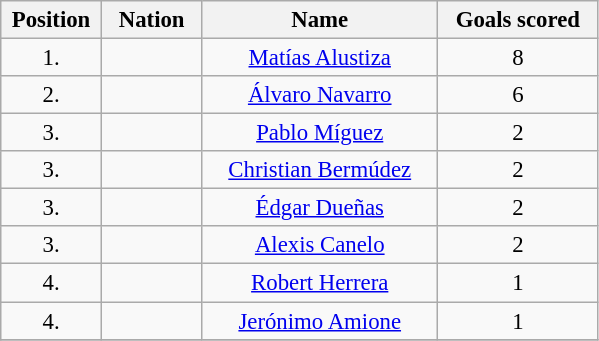<table class="wikitable" style="font-size: 95%; text-align: center;">
<tr>
<th width=60>Position</th>
<th width=60>Nation</th>
<th width=150>Name</th>
<th width=100>Goals scored</th>
</tr>
<tr>
<td>1.</td>
<td> </td>
<td><a href='#'>Matías Alustiza</a></td>
<td>8</td>
</tr>
<tr>
<td>2.</td>
<td></td>
<td><a href='#'>Álvaro Navarro</a></td>
<td>6</td>
</tr>
<tr>
<td>3.</td>
<td></td>
<td><a href='#'>Pablo Míguez</a></td>
<td>2</td>
</tr>
<tr>
<td>3.</td>
<td></td>
<td><a href='#'>Christian Bermúdez</a></td>
<td>2</td>
</tr>
<tr>
<td>3.</td>
<td></td>
<td><a href='#'>Édgar Dueñas</a></td>
<td>2</td>
</tr>
<tr>
<td>3.</td>
<td></td>
<td><a href='#'>Alexis Canelo</a></td>
<td>2</td>
</tr>
<tr>
<td>4.</td>
<td></td>
<td><a href='#'>Robert Herrera</a></td>
<td>1</td>
</tr>
<tr>
<td>4.</td>
<td></td>
<td><a href='#'>Jerónimo Amione</a></td>
<td>1</td>
</tr>
<tr>
</tr>
</table>
